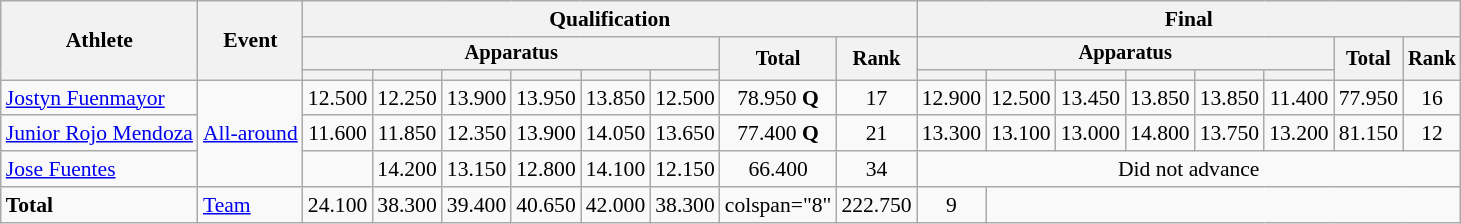<table class="wikitable" style="font-size:90%">
<tr>
<th rowspan=3>Athlete</th>
<th rowspan=3>Event</th>
<th colspan =8>Qualification</th>
<th colspan =8>Final</th>
</tr>
<tr style="font-size:95%">
<th colspan=6>Apparatus</th>
<th rowspan=2>Total</th>
<th rowspan=2>Rank</th>
<th colspan=6>Apparatus</th>
<th rowspan=2>Total</th>
<th rowspan=2>Rank</th>
</tr>
<tr style="font-size:95%">
<th></th>
<th></th>
<th></th>
<th></th>
<th></th>
<th></th>
<th></th>
<th></th>
<th></th>
<th></th>
<th></th>
<th></th>
</tr>
<tr align=center>
<td align=left><a href='#'>Jostyn Fuenmayor</a></td>
<td style="text-align:left;" rowspan="3"><a href='#'>All-around</a></td>
<td>12.500</td>
<td>12.250</td>
<td>13.900</td>
<td>13.950</td>
<td>13.850</td>
<td>12.500</td>
<td>78.950 <strong>Q</strong></td>
<td>17</td>
<td>12.900</td>
<td>12.500</td>
<td>13.450</td>
<td>13.850</td>
<td>13.850</td>
<td>11.400</td>
<td>77.950</td>
<td>16</td>
</tr>
<tr align=center>
<td align=left><a href='#'>Junior Rojo Mendoza</a></td>
<td>11.600</td>
<td>11.850</td>
<td>12.350</td>
<td>13.900</td>
<td>14.050</td>
<td>13.650</td>
<td>77.400 <strong>Q</strong></td>
<td>21</td>
<td>13.300</td>
<td>13.100</td>
<td>13.000</td>
<td>14.800</td>
<td>13.750</td>
<td>13.200</td>
<td>81.150</td>
<td>12</td>
</tr>
<tr align=center>
<td align=left><a href='#'>Jose Fuentes</a></td>
<td></td>
<td>14.200</td>
<td>13.150</td>
<td>12.800</td>
<td>14.100</td>
<td>12.150</td>
<td>66.400</td>
<td>34</td>
<td colspan="8">Did not advance</td>
</tr>
<tr align=center>
<td align=left><strong>Total</strong></td>
<td style="text-align:left;"><a href='#'>Team</a></td>
<td>24.100</td>
<td>38.300</td>
<td>39.400</td>
<td>40.650</td>
<td>42.000</td>
<td>38.300</td>
<td>colspan="8" </td>
<td>222.750</td>
<td>9</td>
</tr>
</table>
